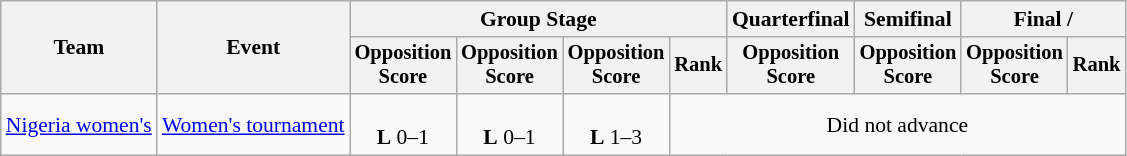<table class="wikitable" style="font-size:90%">
<tr>
<th rowspan=2>Team</th>
<th rowspan=2>Event</th>
<th colspan=4>Group Stage</th>
<th>Quarterfinal</th>
<th>Semifinal</th>
<th colspan=2>Final / </th>
</tr>
<tr style="font-size:95%">
<th>Opposition<br>Score</th>
<th>Opposition<br>Score</th>
<th>Opposition<br>Score</th>
<th>Rank</th>
<th>Opposition<br>Score</th>
<th>Opposition<br>Score</th>
<th>Opposition<br>Score</th>
<th>Rank</th>
</tr>
<tr align=center>
<td align=left><a href='#'>Nigeria women's</a></td>
<td align=left><a href='#'>Women's tournament</a></td>
<td><br> <strong>L</strong> 0–1</td>
<td><br> <strong>L</strong> 0–1</td>
<td><br> <strong>L</strong> 1–3</td>
<td colspan=5>Did not advance</td>
</tr>
</table>
